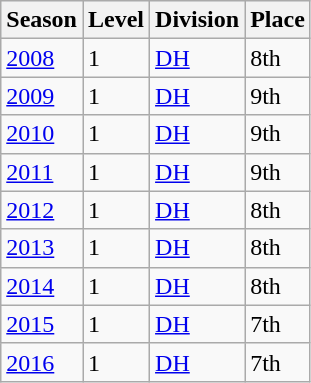<table class="wikitable">
<tr style="background:#f0f6fa;">
<th>Season</th>
<th>Level</th>
<th>Division</th>
<th>Place</th>
</tr>
<tr>
<td><a href='#'>2008</a></td>
<td>1</td>
<td><a href='#'>DH</a></td>
<td>8th</td>
</tr>
<tr>
<td><a href='#'>2009</a></td>
<td>1</td>
<td><a href='#'>DH</a></td>
<td>9th</td>
</tr>
<tr>
<td><a href='#'>2010</a></td>
<td>1</td>
<td><a href='#'>DH</a></td>
<td>9th</td>
</tr>
<tr>
<td><a href='#'>2011</a></td>
<td>1</td>
<td><a href='#'>DH</a></td>
<td>9th</td>
</tr>
<tr>
<td><a href='#'>2012</a></td>
<td>1</td>
<td><a href='#'>DH</a></td>
<td>8th</td>
</tr>
<tr>
<td><a href='#'>2013</a></td>
<td>1</td>
<td><a href='#'>DH</a></td>
<td>8th</td>
</tr>
<tr>
<td><a href='#'>2014</a></td>
<td>1</td>
<td><a href='#'>DH</a></td>
<td>8th</td>
</tr>
<tr>
<td><a href='#'>2015</a></td>
<td>1</td>
<td><a href='#'>DH</a></td>
<td>7th</td>
</tr>
<tr>
<td><a href='#'>2016</a></td>
<td>1</td>
<td><a href='#'>DH</a></td>
<td>7th</td>
</tr>
</table>
